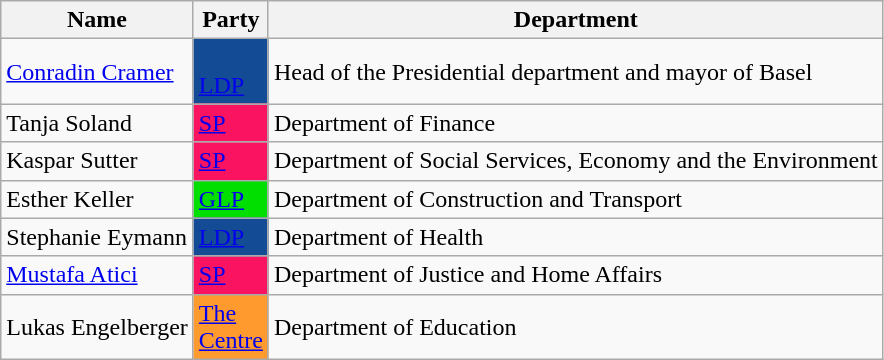<table class="wikitable">
<tr>
<th>Name</th>
<th>Party</th>
<th>Department</th>
</tr>
<tr>
<td><a href='#'>Conradin Cramer</a></td>
<td style="background:#134B94; width:30px;"><br><a href='#'><span>LDP</span></a></td>
<td>Head of the Presidential department and mayor of Basel</td>
</tr>
<tr>
<td>Tanja Soland</td>
<td style="background:#FA1360; width:30px;"><a href='#'><span>SP</span></a></td>
<td>Department of Finance</td>
</tr>
<tr>
<td>Kaspar Sutter</td>
<td style="background:#FA1360; width:30px;"><a href='#'><span>SP</span></a></td>
<td>Department of Social Services, Economy and the Environment</td>
</tr>
<tr>
<td>Esther Keller</td>
<td style="background:#01DF01; width:30px;"><a href='#'><span>GLP</span></a></td>
<td>Department of Construction and Transport</td>
</tr>
<tr>
<td>Stephanie Eymann</td>
<td style="background:#134B94; width:30px;"><a href='#'><span>LDP</span></a></td>
<td>Department of Health</td>
</tr>
<tr>
<td><a href='#'>Mustafa Atici</a></td>
<td style="background:#FA1360; width:30px;"><a href='#'><span>SP</span></a></td>
<td>Department of Justice and Home Affairs</td>
</tr>
<tr>
<td>Lukas Engelberger</td>
<td style="background:#FE9A2E; width:30px;"><a href='#'><span>The Centre</span></a></td>
<td>Department of Education</td>
</tr>
</table>
